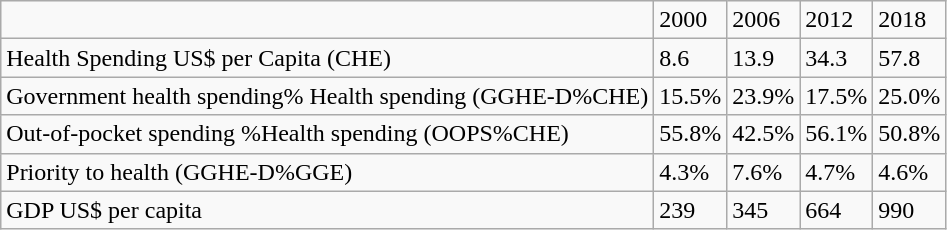<table class="wikitable">
<tr>
<td></td>
<td>2000</td>
<td>2006</td>
<td>2012</td>
<td>2018</td>
</tr>
<tr>
<td>Health Spending US$ per Capita (CHE)</td>
<td>8.6</td>
<td>13.9</td>
<td>34.3</td>
<td>57.8</td>
</tr>
<tr>
<td>Government health spending% Health  spending (GGHE-D%CHE)</td>
<td>15.5%</td>
<td>23.9%</td>
<td>17.5%</td>
<td>25.0%</td>
</tr>
<tr>
<td>Out-of-pocket spending %Health spending (OOPS%CHE)</td>
<td>55.8%</td>
<td>42.5%</td>
<td>56.1%</td>
<td>50.8%</td>
</tr>
<tr>
<td>Priority to health (GGHE-D%GGE)</td>
<td>4.3%</td>
<td>7.6%</td>
<td>4.7%</td>
<td>4.6%</td>
</tr>
<tr>
<td>GDP US$ per capita</td>
<td>239</td>
<td>345</td>
<td>664</td>
<td>990</td>
</tr>
</table>
